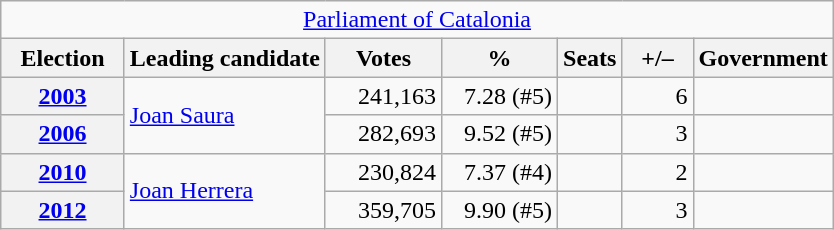<table class="wikitable" style="text-align:right;">
<tr>
<td colspan="8" align="center"><a href='#'>Parliament of Catalonia</a></td>
</tr>
<tr>
<th width="75">Election</th>
<th>Leading candidate</th>
<th width="70">Votes</th>
<th width="70">%</th>
<th>Seats</th>
<th width="40">+/–</th>
<th>Government</th>
</tr>
<tr>
<th><a href='#'>2003</a></th>
<td rowspan="2" align="left"><a href='#'>Joan Saura</a></td>
<td>241,163</td>
<td>7.28 (#5)</td>
<td></td>
<td>6</td>
<td></td>
</tr>
<tr>
<th><a href='#'>2006</a></th>
<td>282,693</td>
<td>9.52 (#5)</td>
<td></td>
<td>3</td>
<td></td>
</tr>
<tr>
<th><a href='#'>2010</a></th>
<td rowspan="2" align="left"><a href='#'>Joan Herrera</a></td>
<td>230,824</td>
<td>7.37 (#4)</td>
<td></td>
<td>2</td>
<td></td>
</tr>
<tr>
<th><a href='#'>2012</a></th>
<td>359,705</td>
<td>9.90 (#5)</td>
<td></td>
<td>3</td>
<td></td>
</tr>
</table>
